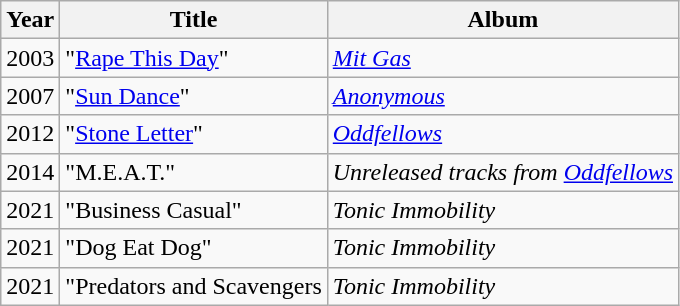<table class="wikitable">
<tr>
<th>Year</th>
<th>Title</th>
<th>Album</th>
</tr>
<tr>
<td>2003</td>
<td>"<a href='#'>Rape This Day</a>"</td>
<td><em><a href='#'>Mit Gas</a></em></td>
</tr>
<tr>
<td>2007</td>
<td>"<a href='#'>Sun Dance</a>"</td>
<td><em><a href='#'>Anonymous</a></em></td>
</tr>
<tr>
<td>2012</td>
<td>"<a href='#'>Stone Letter</a>"</td>
<td><em><a href='#'>Oddfellows</a></em></td>
</tr>
<tr>
<td>2014</td>
<td>"M.E.A.T."</td>
<td><em>Unreleased tracks from <a href='#'>Oddfellows</a></em></td>
</tr>
<tr>
<td>2021</td>
<td>"Business Casual"</td>
<td><em>Tonic Immobility</em></td>
</tr>
<tr>
<td>2021</td>
<td>"Dog Eat Dog"</td>
<td><em>Tonic Immobility</em></td>
</tr>
<tr>
<td>2021</td>
<td>"Predators and Scavengers</td>
<td><em>Tonic Immobility</em></td>
</tr>
</table>
